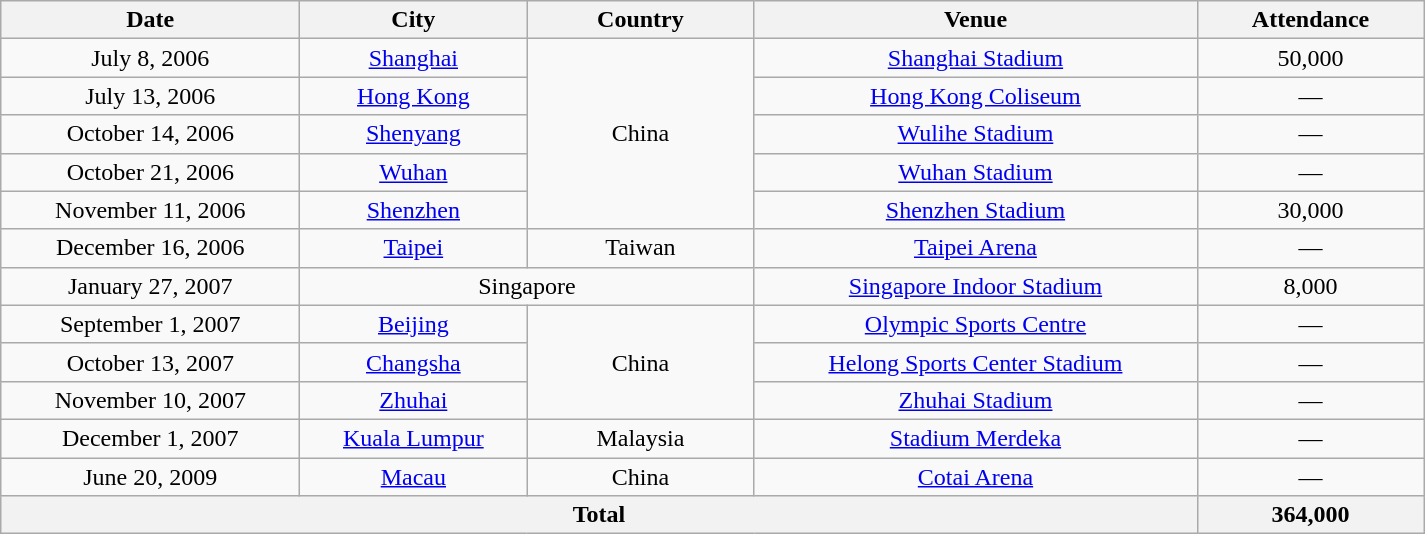<table class="wikitable" style="text-align:center;">
<tr>
<th scope="col" style="width:12em;">Date</th>
<th scope="col" style="width:9em;">City</th>
<th scope="col" style="width:9em;">Country</th>
<th scope="col" style="width:18em;">Venue</th>
<th scope="col" style="width:9em;">Attendance</th>
</tr>
<tr>
<td>July 8, 2006</td>
<td><a href='#'>Shanghai</a></td>
<td rowspan="5">China</td>
<td><a href='#'>Shanghai Stadium</a></td>
<td>50,000</td>
</tr>
<tr>
<td>July 13, 2006</td>
<td><a href='#'>Hong Kong</a></td>
<td><a href='#'>Hong Kong Coliseum</a></td>
<td>—</td>
</tr>
<tr>
<td>October 14, 2006</td>
<td><a href='#'>Shenyang</a></td>
<td><a href='#'>Wulihe Stadium</a></td>
<td>—</td>
</tr>
<tr>
<td>October 21, 2006</td>
<td><a href='#'>Wuhan</a></td>
<td><a href='#'>Wuhan Stadium</a></td>
<td>—</td>
</tr>
<tr>
<td>November 11, 2006</td>
<td><a href='#'>Shenzhen</a></td>
<td><a href='#'>Shenzhen Stadium</a></td>
<td>30,000</td>
</tr>
<tr>
<td>December 16, 2006</td>
<td><a href='#'>Taipei</a></td>
<td>Taiwan</td>
<td><a href='#'>Taipei Arena</a></td>
<td>—</td>
</tr>
<tr>
<td>January 27, 2007</td>
<td colspan="2">Singapore</td>
<td><a href='#'>Singapore Indoor Stadium</a></td>
<td>8,000</td>
</tr>
<tr>
<td>September 1, 2007</td>
<td><a href='#'>Beijing</a></td>
<td rowspan="3">China</td>
<td><a href='#'>Olympic Sports Centre</a></td>
<td>—</td>
</tr>
<tr>
<td>October 13, 2007</td>
<td><a href='#'>Changsha</a></td>
<td><a href='#'>Helong Sports Center Stadium</a></td>
<td>—</td>
</tr>
<tr>
<td>November 10, 2007</td>
<td><a href='#'>Zhuhai</a></td>
<td><a href='#'>Zhuhai Stadium</a></td>
<td>—</td>
</tr>
<tr>
<td>December 1, 2007</td>
<td><a href='#'>Kuala Lumpur</a></td>
<td>Malaysia</td>
<td><a href='#'>Stadium Merdeka</a></td>
<td>—</td>
</tr>
<tr>
<td>June 20, 2009</td>
<td><a href='#'>Macau</a></td>
<td>China</td>
<td><a href='#'>Cotai Arena</a></td>
<td>—</td>
</tr>
<tr>
<th colspan="4">Total</th>
<th>364,000</th>
</tr>
</table>
